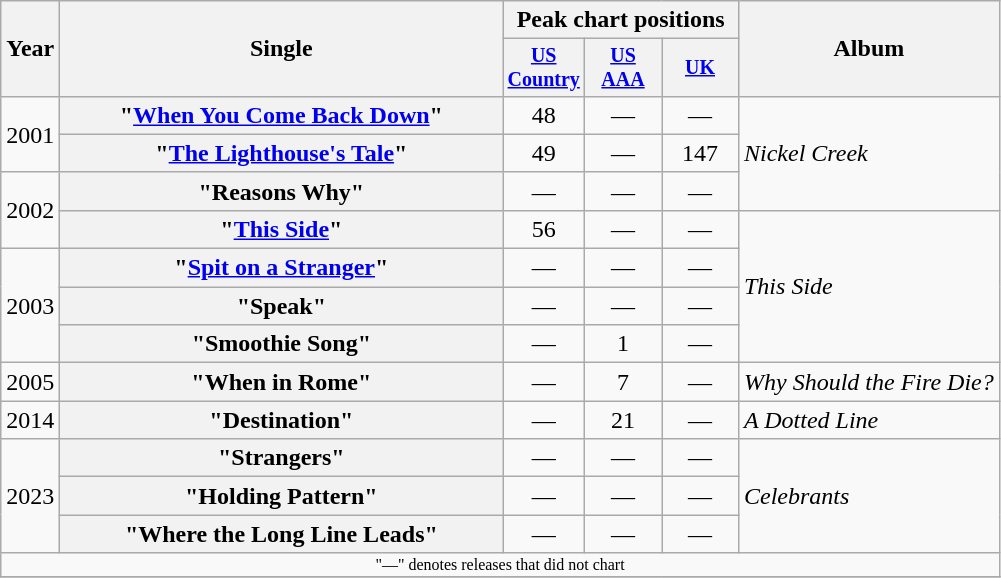<table class="wikitable plainrowheaders" style="text-align:center;">
<tr>
<th rowspan="2">Year</th>
<th rowspan="2" style="width:18em;">Single</th>
<th colspan="3">Peak chart positions</th>
<th rowspan="2">Album</th>
</tr>
<tr style="font-size:smaller;">
<th width="45"><a href='#'>US Country</a><br></th>
<th width="45"><a href='#'>US AAA</a><br></th>
<th width="45"><a href='#'>UK</a><br></th>
</tr>
<tr>
<td rowspan="2">2001</td>
<th scope="row">"<a href='#'>When You Come Back Down</a>"</th>
<td>48</td>
<td>—</td>
<td>—</td>
<td align="left" rowspan="3"><em>Nickel Creek</em></td>
</tr>
<tr>
<th scope="row">"<a href='#'>The Lighthouse's Tale</a>"</th>
<td>49</td>
<td>—</td>
<td>147</td>
</tr>
<tr>
<td rowspan="2">2002</td>
<th scope="row">"Reasons Why"</th>
<td>—</td>
<td>—</td>
<td>—</td>
</tr>
<tr>
<th scope="row">"<a href='#'>This Side</a>"</th>
<td>56</td>
<td>—</td>
<td>—</td>
<td align="left" rowspan="4"><em>This Side</em></td>
</tr>
<tr>
<td rowspan="3">2003</td>
<th scope="row">"<a href='#'>Spit on a Stranger</a>"</th>
<td>—</td>
<td>—</td>
<td>—</td>
</tr>
<tr>
<th scope="row">"Speak"</th>
<td>—</td>
<td>—</td>
<td>—</td>
</tr>
<tr>
<th scope="row">"Smoothie Song"</th>
<td>—</td>
<td>1</td>
<td>—</td>
</tr>
<tr>
<td>2005</td>
<th scope="row">"When in Rome"</th>
<td>—</td>
<td>7</td>
<td>—</td>
<td align="left"><em>Why Should the Fire Die?</em></td>
</tr>
<tr>
<td>2014</td>
<th scope="row">"Destination"</th>
<td>—</td>
<td>21</td>
<td>—</td>
<td align="left"><em>A Dotted Line</em></td>
</tr>
<tr>
<td rowspan="3">2023</td>
<th scope="row">"Strangers"</th>
<td>—</td>
<td>—</td>
<td>—</td>
<td align="left" rowspan="3"><em>Celebrants</em></td>
</tr>
<tr>
<th scope="row">"Holding Pattern"</th>
<td>—</td>
<td>—</td>
<td>—</td>
</tr>
<tr>
<th scope="row">"Where the Long Line Leads"</th>
<td>—</td>
<td>—</td>
<td>—</td>
</tr>
<tr>
<td colspan="6" style="font-size:8pt">"—" denotes releases that did not chart</td>
</tr>
<tr>
</tr>
</table>
